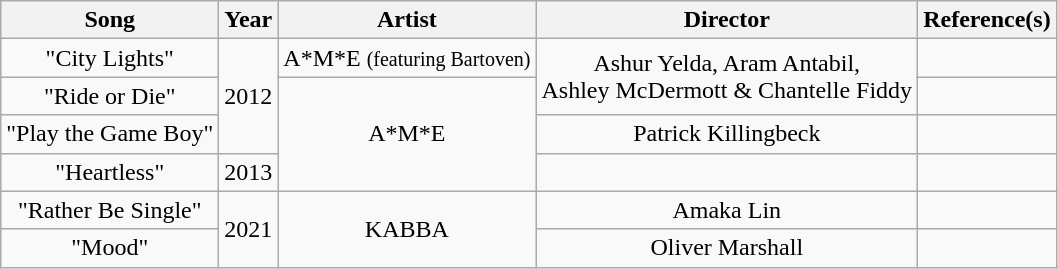<table class="wikitable" style="text-align:center;">
<tr>
<th>Song</th>
<th>Year</th>
<th>Artist</th>
<th>Director</th>
<th>Reference(s)</th>
</tr>
<tr>
<td>"City Lights"</td>
<td rowspan="3">2012</td>
<td>A*M*E <small>(featuring Bartoven)</small></td>
<td rowspan="2">Ashur Yelda, Aram Antabil,<br>Ashley McDermott & Chantelle Fiddy</td>
<td></td>
</tr>
<tr>
<td>"Ride or Die"</td>
<td rowspan="3">A*M*E</td>
<td></td>
</tr>
<tr>
<td>"Play the Game Boy"</td>
<td>Patrick Killingbeck</td>
<td></td>
</tr>
<tr>
<td>"Heartless"</td>
<td>2013</td>
<td></td>
<td></td>
</tr>
<tr>
<td>"Rather Be Single"</td>
<td rowspan="2">2021</td>
<td rowspan="2">KABBA</td>
<td>Amaka Lin</td>
<td></td>
</tr>
<tr>
<td>"Mood"</td>
<td>Oliver Marshall</td>
<td></td>
</tr>
</table>
